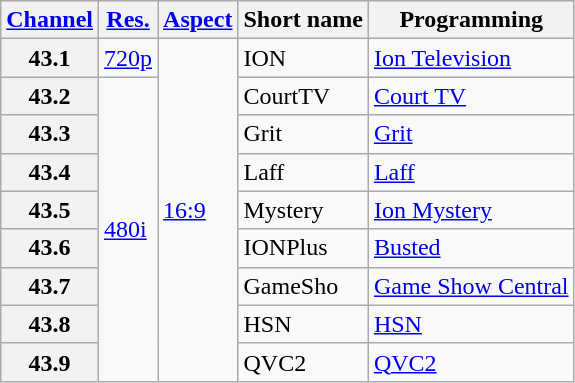<table class="wikitable">
<tr Subchannels of WZPX-TV>
<th scope = "col"><a href='#'>Channel</a></th>
<th scope = "col"><a href='#'>Res.</a></th>
<th scope = "col"><a href='#'>Aspect</a></th>
<th scope = "col">Short name</th>
<th scope = "col">Programming</th>
</tr>
<tr>
<th scope = "row">43.1</th>
<td><a href='#'>720p</a></td>
<td rowspan="9"><a href='#'>16:9</a></td>
<td>ION</td>
<td><a href='#'>Ion Television</a></td>
</tr>
<tr>
<th scope = "row">43.2</th>
<td rowspan="8"><a href='#'>480i</a></td>
<td>CourtTV</td>
<td><a href='#'>Court TV</a></td>
</tr>
<tr>
<th scope = "row">43.3</th>
<td>Grit</td>
<td><a href='#'>Grit</a></td>
</tr>
<tr>
<th scope = "row">43.4</th>
<td>Laff</td>
<td><a href='#'>Laff</a></td>
</tr>
<tr>
<th scope = "row">43.5</th>
<td>Mystery</td>
<td><a href='#'>Ion Mystery</a></td>
</tr>
<tr>
<th scope = "row">43.6</th>
<td>IONPlus</td>
<td><a href='#'>Busted</a></td>
</tr>
<tr>
<th scope = "row">43.7</th>
<td>GameSho</td>
<td><a href='#'>Game Show Central</a></td>
</tr>
<tr>
<th scope = "row">43.8</th>
<td>HSN</td>
<td><a href='#'>HSN</a></td>
</tr>
<tr>
<th scope = "row">43.9</th>
<td>QVC2</td>
<td><a href='#'>QVC2</a></td>
</tr>
</table>
